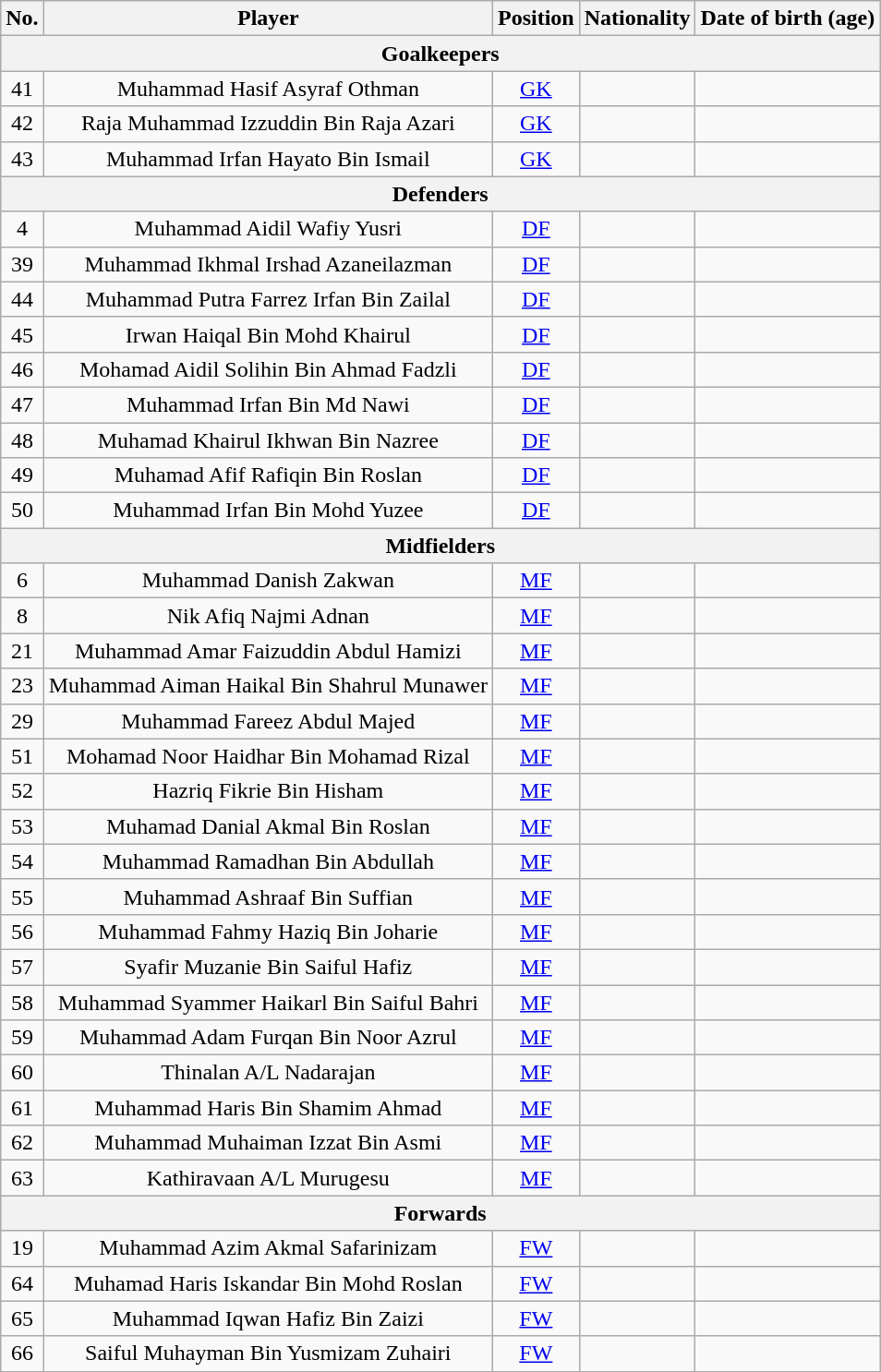<table class="wikitable" style="text-align:center">
<tr>
<th style="text-align:center">No.</th>
<th style="text-align:center">Player</th>
<th style="text-align:center">Position</th>
<th style="text-align:center">Nationality</th>
<th style="text-align:center">Date of birth (age)</th>
</tr>
<tr>
<th colspan="5" style="vertical-align:bottom;">Goalkeepers</th>
</tr>
<tr>
<td>41</td>
<td>Muhammad Hasif Asyraf Othman</td>
<td><a href='#'>GK</a></td>
<td></td>
<td></td>
</tr>
<tr>
<td>42</td>
<td>Raja Muhammad Izzuddin Bin Raja Azari</td>
<td><a href='#'>GK</a></td>
<td></td>
<td></td>
</tr>
<tr>
<td>43</td>
<td>Muhammad Irfan Hayato Bin Ismail</td>
<td><a href='#'>GK</a></td>
<td></td>
<td></td>
</tr>
<tr>
<th colspan="5" style="vertical-align:bottom;">Defenders</th>
</tr>
<tr>
<td>4</td>
<td>Muhammad Aidil Wafiy Yusri</td>
<td><a href='#'>DF</a></td>
<td></td>
<td></td>
</tr>
<tr>
<td>39</td>
<td>Muhammad Ikhmal Irshad Azaneilazman</td>
<td><a href='#'>DF</a></td>
<td></td>
<td></td>
</tr>
<tr>
<td>44</td>
<td>Muhammad Putra Farrez Irfan Bin Zailal</td>
<td><a href='#'>DF</a></td>
<td></td>
<td></td>
</tr>
<tr>
<td>45</td>
<td>Irwan Haiqal Bin Mohd Khairul</td>
<td><a href='#'>DF</a></td>
<td></td>
<td></td>
</tr>
<tr>
<td>46</td>
<td>Mohamad Aidil Solihin Bin Ahmad Fadzli</td>
<td><a href='#'>DF</a></td>
<td></td>
<td></td>
</tr>
<tr>
<td>47</td>
<td>Muhammad Irfan Bin Md Nawi</td>
<td><a href='#'>DF</a></td>
<td></td>
<td></td>
</tr>
<tr>
<td>48</td>
<td>Muhamad Khairul Ikhwan Bin Nazree</td>
<td><a href='#'>DF</a></td>
<td></td>
<td></td>
</tr>
<tr>
<td>49</td>
<td>Muhamad Afif Rafiqin Bin Roslan</td>
<td><a href='#'>DF</a></td>
<td></td>
<td></td>
</tr>
<tr>
<td>50</td>
<td>Muhammad Irfan Bin Mohd Yuzee</td>
<td><a href='#'>DF</a></td>
<td></td>
<td></td>
</tr>
<tr>
<th colspan="5" style="vertical-align:bottom;">Midfielders</th>
</tr>
<tr>
<td>6</td>
<td>Muhammad Danish Zakwan</td>
<td><a href='#'>MF</a></td>
<td></td>
<td></td>
</tr>
<tr>
<td>8</td>
<td>Nik Afiq Najmi Adnan</td>
<td><a href='#'>MF</a></td>
<td></td>
<td></td>
</tr>
<tr>
<td>21</td>
<td>Muhammad Amar Faizuddin Abdul Hamizi</td>
<td><a href='#'>MF</a></td>
<td></td>
<td></td>
</tr>
<tr>
<td>23</td>
<td>Muhammad Aiman Haikal Bin Shahrul Munawer</td>
<td><a href='#'>MF</a></td>
<td></td>
<td></td>
</tr>
<tr>
<td>29</td>
<td>Muhammad Fareez Abdul Majed</td>
<td><a href='#'>MF</a></td>
<td></td>
<td></td>
</tr>
<tr>
<td>51</td>
<td>Mohamad Noor Haidhar Bin Mohamad Rizal</td>
<td><a href='#'>MF</a></td>
<td></td>
<td></td>
</tr>
<tr>
<td>52</td>
<td>Hazriq Fikrie Bin Hisham</td>
<td><a href='#'>MF</a></td>
<td></td>
<td></td>
</tr>
<tr>
<td>53</td>
<td>Muhamad Danial Akmal Bin Roslan</td>
<td><a href='#'>MF</a></td>
<td></td>
<td></td>
</tr>
<tr>
<td>54</td>
<td>Muhammad Ramadhan Bin Abdullah</td>
<td><a href='#'>MF</a></td>
<td></td>
<td></td>
</tr>
<tr>
<td>55</td>
<td>Muhammad Ashraaf Bin Suffian</td>
<td><a href='#'>MF</a></td>
<td></td>
<td></td>
</tr>
<tr>
<td>56</td>
<td>Muhammad Fahmy Haziq Bin Joharie</td>
<td><a href='#'>MF</a></td>
<td></td>
<td></td>
</tr>
<tr>
<td>57</td>
<td>Syafir Muzanie Bin Saiful Hafiz</td>
<td><a href='#'>MF</a></td>
<td></td>
<td></td>
</tr>
<tr>
<td>58</td>
<td>Muhammad Syammer Haikarl Bin Saiful Bahri</td>
<td><a href='#'>MF</a></td>
<td></td>
<td></td>
</tr>
<tr>
<td>59</td>
<td>Muhammad Adam Furqan Bin Noor Azrul</td>
<td><a href='#'>MF</a></td>
<td></td>
<td></td>
</tr>
<tr>
<td>60</td>
<td>Thinalan A/L Nadarajan</td>
<td><a href='#'>MF</a></td>
<td></td>
<td></td>
</tr>
<tr>
<td>61</td>
<td>Muhammad Haris Bin Shamim Ahmad</td>
<td><a href='#'>MF</a></td>
<td></td>
<td></td>
</tr>
<tr>
<td>62</td>
<td>Muhammad Muhaiman Izzat Bin Asmi</td>
<td><a href='#'>MF</a></td>
<td></td>
<td></td>
</tr>
<tr>
<td>63</td>
<td>Kathiravaan A/L Murugesu</td>
<td><a href='#'>MF</a></td>
<td></td>
<td></td>
</tr>
<tr>
<th colspan="5" style="vertical-align:bottom;">Forwards</th>
</tr>
<tr>
<td>19</td>
<td>Muhammad Azim Akmal Safarinizam</td>
<td><a href='#'>FW</a></td>
<td></td>
<td></td>
</tr>
<tr>
<td>64</td>
<td>Muhamad Haris Iskandar Bin Mohd Roslan</td>
<td><a href='#'>FW</a></td>
<td></td>
<td></td>
</tr>
<tr>
<td>65</td>
<td>Muhammad Iqwan Hafiz Bin Zaizi</td>
<td><a href='#'>FW</a></td>
<td></td>
<td></td>
</tr>
<tr>
<td>66</td>
<td>Saiful Muhayman Bin Yusmizam Zuhairi</td>
<td><a href='#'>FW</a></td>
<td></td>
<td></td>
</tr>
<tr>
</tr>
</table>
